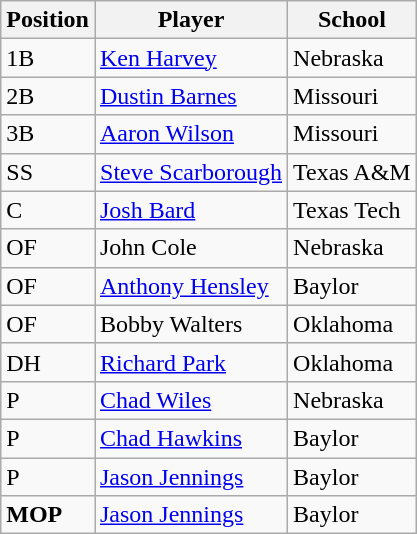<table class="wikitable">
<tr>
<th>Position</th>
<th>Player</th>
<th>School</th>
</tr>
<tr>
<td>1B</td>
<td><a href='#'>Ken Harvey</a></td>
<td>Nebraska</td>
</tr>
<tr>
<td>2B</td>
<td><a href='#'>Dustin Barnes</a></td>
<td>Missouri</td>
</tr>
<tr>
<td>3B</td>
<td><a href='#'>Aaron Wilson</a></td>
<td>Missouri</td>
</tr>
<tr>
<td>SS</td>
<td><a href='#'>Steve Scarborough</a></td>
<td>Texas A&M</td>
</tr>
<tr>
<td>C</td>
<td><a href='#'>Josh Bard</a></td>
<td>Texas Tech</td>
</tr>
<tr>
<td>OF</td>
<td>John Cole</td>
<td>Nebraska</td>
</tr>
<tr>
<td>OF</td>
<td><a href='#'>Anthony Hensley</a></td>
<td>Baylor</td>
</tr>
<tr>
<td>OF</td>
<td>Bobby Walters</td>
<td>Oklahoma</td>
</tr>
<tr>
<td>DH</td>
<td><a href='#'>Richard Park</a></td>
<td>Oklahoma</td>
</tr>
<tr>
<td>P</td>
<td><a href='#'>Chad Wiles</a></td>
<td>Nebraska</td>
</tr>
<tr>
<td>P</td>
<td><a href='#'>Chad Hawkins</a></td>
<td>Baylor</td>
</tr>
<tr>
<td>P</td>
<td><a href='#'>Jason Jennings</a></td>
<td>Baylor</td>
</tr>
<tr>
<td><strong>MOP</strong></td>
<td><a href='#'>Jason Jennings</a></td>
<td>Baylor</td>
</tr>
</table>
